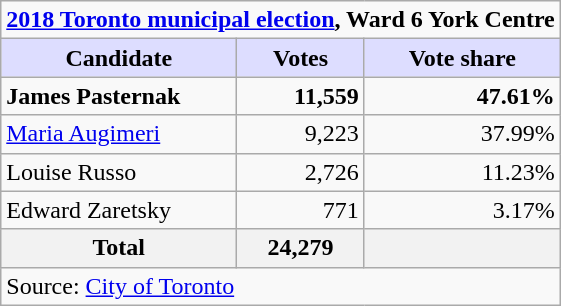<table class="wikitable plainrowheaders">
<tr>
<td colspan="3"><strong><a href='#'>2018 Toronto municipal election</a>, Ward 6 York Centre</strong></td>
</tr>
<tr>
<th scope="col" style="background:#ddf; width:150px;">Candidate</th>
<th scope="col" style="background:#ddf;">Votes</th>
<th scope="col" style="background:#ddf;">Vote share</th>
</tr>
<tr>
<td scope="row"><strong>James Pasternak</strong></td>
<td align="right"><strong>11,559</strong></td>
<td align="right"><strong>47.61%</strong></td>
</tr>
<tr>
<td scope="row"><a href='#'>Maria Augimeri</a></td>
<td align="right">9,223</td>
<td align="right">37.99%</td>
</tr>
<tr>
<td scope="row">Louise Russo</td>
<td align="right">2,726</td>
<td align="right">11.23%</td>
</tr>
<tr>
<td scope="row">Edward Zaretsky</td>
<td align="right">771</td>
<td align="right">3.17%</td>
</tr>
<tr>
<th scope="row"><strong>Total</strong></th>
<th align="right">24,279</th>
<th align="right"></th>
</tr>
<tr>
<td colspan="3">Source: <a href='#'>City of Toronto</a></td>
</tr>
</table>
